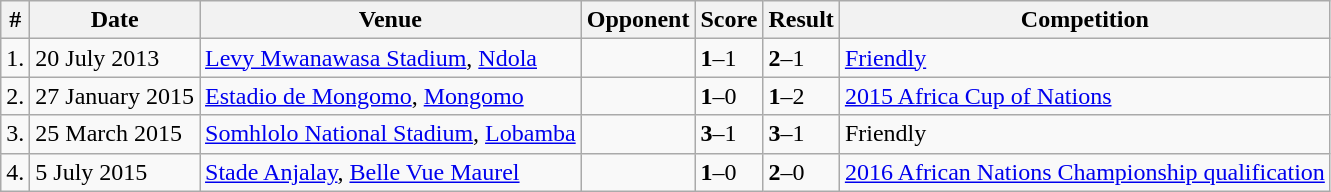<table class="wikitable">
<tr>
<th>#</th>
<th>Date</th>
<th>Venue</th>
<th>Opponent</th>
<th>Score</th>
<th>Result</th>
<th>Competition</th>
</tr>
<tr>
<td>1.</td>
<td>20 July 2013</td>
<td><a href='#'>Levy Mwanawasa Stadium</a>, <a href='#'>Ndola</a></td>
<td></td>
<td><strong>1</strong>–1</td>
<td><strong>2</strong>–1</td>
<td><a href='#'>Friendly</a></td>
</tr>
<tr>
<td>2.</td>
<td>27 January 2015</td>
<td><a href='#'>Estadio de Mongomo</a>, <a href='#'>Mongomo</a></td>
<td></td>
<td><strong>1</strong>–0</td>
<td><strong>1</strong>–2</td>
<td><a href='#'>2015 Africa Cup of Nations</a></td>
</tr>
<tr>
<td>3.</td>
<td>25 March 2015</td>
<td><a href='#'>Somhlolo National Stadium</a>, <a href='#'>Lobamba</a></td>
<td></td>
<td><strong>3</strong>–1</td>
<td><strong>3</strong>–1</td>
<td>Friendly</td>
</tr>
<tr>
<td>4.</td>
<td>5 July 2015</td>
<td><a href='#'>Stade Anjalay</a>, <a href='#'>Belle Vue Maurel</a></td>
<td></td>
<td><strong>1</strong>–0</td>
<td><strong>2</strong>–0</td>
<td><a href='#'>2016 African Nations Championship qualification</a></td>
</tr>
</table>
